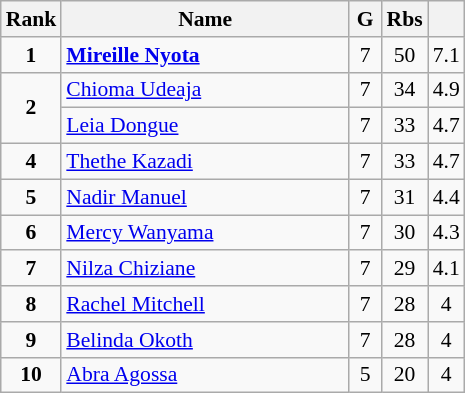<table class="wikitable" style="text-align:center; font-size:90%;">
<tr>
<th width=10px>Rank</th>
<th width=185px>Name</th>
<th width=15px>G</th>
<th width=10px>Rbs</th>
<th width=10px></th>
</tr>
<tr>
<td><strong>1</strong></td>
<td align=left> <strong><a href='#'>Mireille Nyota</a></strong></td>
<td>7</td>
<td>50</td>
<td>7.1</td>
</tr>
<tr>
<td rowspan=2><strong>2</strong></td>
<td align=left> <a href='#'>Chioma Udeaja</a></td>
<td>7</td>
<td>34</td>
<td>4.9</td>
</tr>
<tr>
<td align=left> <a href='#'>Leia Dongue</a></td>
<td>7</td>
<td>33</td>
<td>4.7</td>
</tr>
<tr>
<td><strong>4</strong></td>
<td align=left> <a href='#'>Thethe Kazadi</a></td>
<td>7</td>
<td>33</td>
<td>4.7</td>
</tr>
<tr>
<td><strong>5</strong></td>
<td align=left> <a href='#'>Nadir Manuel</a></td>
<td>7</td>
<td>31</td>
<td>4.4</td>
</tr>
<tr>
<td><strong>6</strong></td>
<td align=left> <a href='#'>Mercy Wanyama</a></td>
<td>7</td>
<td>30</td>
<td>4.3</td>
</tr>
<tr>
<td><strong>7</strong></td>
<td align=left> <a href='#'>Nilza Chiziane</a></td>
<td>7</td>
<td>29</td>
<td>4.1</td>
</tr>
<tr>
<td><strong>8</strong></td>
<td align=left> <a href='#'>Rachel Mitchell</a></td>
<td>7</td>
<td>28</td>
<td>4</td>
</tr>
<tr>
<td><strong>9</strong></td>
<td align=left> <a href='#'>Belinda Okoth</a></td>
<td>7</td>
<td>28</td>
<td>4</td>
</tr>
<tr>
<td><strong>10</strong></td>
<td align=left> <a href='#'>Abra Agossa</a></td>
<td>5</td>
<td>20</td>
<td>4</td>
</tr>
</table>
